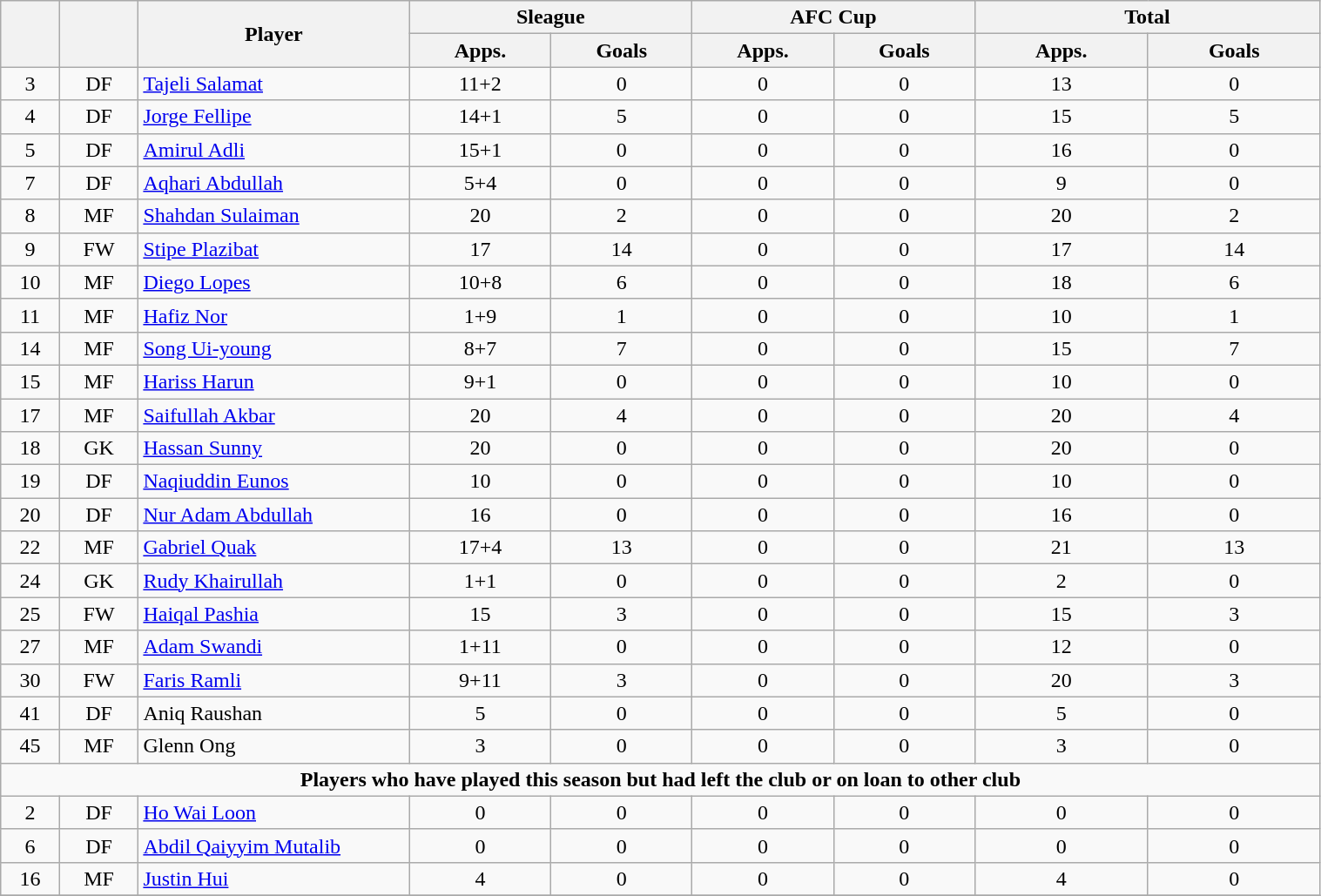<table class="wikitable" style="text-align:center; font-size:100%; width:80%;">
<tr>
<th rowspan=2></th>
<th rowspan=2></th>
<th rowspan=2 width="200">Player</th>
<th colspan=2 width="105">Sleague</th>
<th colspan=2 width="105">AFC Cup</th>
<th colspan=2 width="130">Total</th>
</tr>
<tr>
<th>Apps.</th>
<th>Goals</th>
<th>Apps.</th>
<th>Goals</th>
<th>Apps.</th>
<th>Goals</th>
</tr>
<tr>
<td>3</td>
<td>DF</td>
<td align="left"> <a href='#'>Tajeli Salamat</a></td>
<td>11+2</td>
<td>0</td>
<td>0</td>
<td>0</td>
<td>13</td>
<td>0</td>
</tr>
<tr>
<td>4</td>
<td>DF</td>
<td align="left"> <a href='#'>Jorge Fellipe</a></td>
<td>14+1</td>
<td>5</td>
<td>0</td>
<td>0</td>
<td>15</td>
<td>5</td>
</tr>
<tr>
<td>5</td>
<td>DF</td>
<td align="left"> <a href='#'>Amirul Adli</a></td>
<td>15+1</td>
<td>0</td>
<td>0</td>
<td>0</td>
<td>16</td>
<td>0</td>
</tr>
<tr>
<td>7</td>
<td>DF</td>
<td align="left"> <a href='#'>Aqhari Abdullah</a></td>
<td>5+4</td>
<td>0</td>
<td>0</td>
<td>0</td>
<td>9</td>
<td>0</td>
</tr>
<tr>
<td>8</td>
<td>MF</td>
<td align="left"> <a href='#'>Shahdan Sulaiman</a></td>
<td>20</td>
<td>2</td>
<td>0</td>
<td>0</td>
<td>20</td>
<td>2</td>
</tr>
<tr>
<td>9</td>
<td>FW</td>
<td align="left"> <a href='#'>Stipe Plazibat</a></td>
<td>17</td>
<td>14</td>
<td>0</td>
<td>0</td>
<td>17</td>
<td>14</td>
</tr>
<tr>
<td>10</td>
<td>MF</td>
<td align="left"> <a href='#'>Diego Lopes</a></td>
<td>10+8</td>
<td>6</td>
<td>0</td>
<td>0</td>
<td>18</td>
<td>6</td>
</tr>
<tr>
<td>11</td>
<td>MF</td>
<td align="left"> <a href='#'>Hafiz Nor</a></td>
<td>1+9</td>
<td>1</td>
<td>0</td>
<td>0</td>
<td>10</td>
<td>1</td>
</tr>
<tr>
<td>14</td>
<td>MF</td>
<td align="left"> <a href='#'>Song Ui-young</a></td>
<td>8+7</td>
<td>7</td>
<td>0</td>
<td>0</td>
<td>15</td>
<td>7</td>
</tr>
<tr>
<td>15</td>
<td>MF</td>
<td align="left"> <a href='#'>Hariss Harun</a></td>
<td>9+1</td>
<td>0</td>
<td>0</td>
<td>0</td>
<td>10</td>
<td>0</td>
</tr>
<tr>
<td>17</td>
<td>MF</td>
<td align="left"> <a href='#'>Saifullah Akbar</a></td>
<td>20</td>
<td>4</td>
<td>0</td>
<td>0</td>
<td>20</td>
<td>4</td>
</tr>
<tr>
<td>18</td>
<td>GK</td>
<td align="left"> <a href='#'>Hassan Sunny</a></td>
<td>20</td>
<td>0</td>
<td>0</td>
<td>0</td>
<td>20</td>
<td>0</td>
</tr>
<tr>
<td>19</td>
<td>DF</td>
<td align="left"> <a href='#'>Naqiuddin Eunos</a></td>
<td>10</td>
<td>0</td>
<td>0</td>
<td>0</td>
<td>10</td>
<td>0</td>
</tr>
<tr>
<td>20</td>
<td>DF</td>
<td align="left"> <a href='#'>Nur Adam Abdullah</a></td>
<td>16</td>
<td>0</td>
<td>0</td>
<td>0</td>
<td>16</td>
<td>0</td>
</tr>
<tr>
<td>22</td>
<td>MF</td>
<td align="left"> <a href='#'>Gabriel Quak</a></td>
<td>17+4</td>
<td>13</td>
<td>0</td>
<td>0</td>
<td>21</td>
<td>13</td>
</tr>
<tr>
<td>24</td>
<td>GK</td>
<td align="left"> <a href='#'>Rudy Khairullah</a></td>
<td>1+1</td>
<td>0</td>
<td>0</td>
<td>0</td>
<td>2</td>
<td>0</td>
</tr>
<tr>
<td>25</td>
<td>FW</td>
<td align="left"> <a href='#'>Haiqal Pashia</a></td>
<td>15</td>
<td>3</td>
<td>0</td>
<td>0</td>
<td>15</td>
<td>3</td>
</tr>
<tr>
<td>27</td>
<td>MF</td>
<td align="left"> <a href='#'>Adam Swandi</a></td>
<td>1+11</td>
<td>0</td>
<td>0</td>
<td>0</td>
<td>12</td>
<td>0</td>
</tr>
<tr>
<td>30</td>
<td>FW</td>
<td align="left"> <a href='#'>Faris Ramli</a></td>
<td>9+11</td>
<td>3</td>
<td>0</td>
<td>0</td>
<td>20</td>
<td>3</td>
</tr>
<tr>
<td>41</td>
<td>DF</td>
<td align="left"> Aniq Raushan</td>
<td>5</td>
<td>0</td>
<td>0</td>
<td>0</td>
<td>5</td>
<td>0</td>
</tr>
<tr>
<td>45</td>
<td>MF</td>
<td align="left"> Glenn Ong</td>
<td>3</td>
<td>0</td>
<td>0</td>
<td>0</td>
<td>3</td>
<td>0</td>
</tr>
<tr>
<td colspan="15"><strong>Players who have played this season but had left the club or on loan to other club</strong></td>
</tr>
<tr>
<td>2</td>
<td>DF</td>
<td align="left"> <a href='#'>Ho Wai Loon</a></td>
<td>0</td>
<td>0</td>
<td>0</td>
<td>0</td>
<td>0</td>
<td>0</td>
</tr>
<tr>
<td>6</td>
<td>DF</td>
<td align="left"> <a href='#'>Abdil Qaiyyim Mutalib</a></td>
<td>0</td>
<td>0</td>
<td>0</td>
<td>0</td>
<td>0</td>
<td>0</td>
</tr>
<tr>
<td>16</td>
<td>MF</td>
<td align="left"> <a href='#'>Justin Hui</a></td>
<td>4</td>
<td>0</td>
<td>0</td>
<td>0</td>
<td>4</td>
<td>0</td>
</tr>
<tr>
</tr>
</table>
